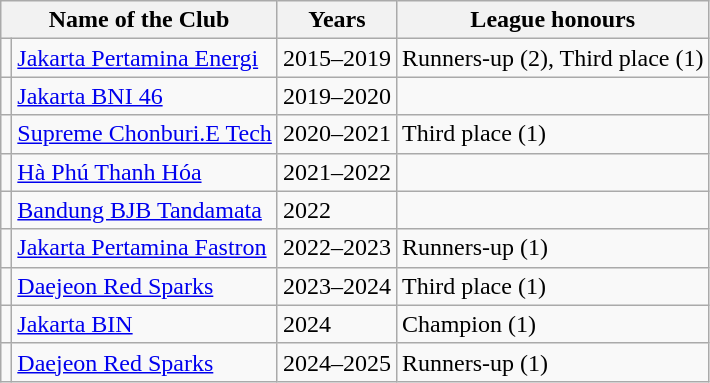<table class="wikitable">
<tr>
<th colspan="2">Name of the Club</th>
<th>Years</th>
<th>League honours</th>
</tr>
<tr>
<td></td>
<td><a href='#'>Jakarta Pertamina Energi</a></td>
<td>2015–2019</td>
<td>Runners-up (2), Third place (1)</td>
</tr>
<tr>
<td></td>
<td><a href='#'>Jakarta BNI 46</a></td>
<td>2019–2020</td>
<td></td>
</tr>
<tr>
<td></td>
<td><a href='#'>Supreme Chonburi.E Tech</a></td>
<td>2020–2021</td>
<td>Third place (1)</td>
</tr>
<tr>
<td></td>
<td><a href='#'>Hà Phú Thanh Hóa</a></td>
<td>2021–2022</td>
<td></td>
</tr>
<tr>
<td></td>
<td><a href='#'>Bandung BJB Tandamata</a></td>
<td>2022</td>
<td></td>
</tr>
<tr>
<td></td>
<td><a href='#'>Jakarta Pertamina Fastron</a></td>
<td>2022–2023</td>
<td>Runners-up (1)</td>
</tr>
<tr>
<td></td>
<td><a href='#'>Daejeon Red Sparks</a></td>
<td>2023–2024</td>
<td>Third place (1)</td>
</tr>
<tr>
<td></td>
<td><a href='#'>Jakarta BIN</a></td>
<td>2024</td>
<td>Champion (1)</td>
</tr>
<tr>
<td></td>
<td><a href='#'>Daejeon Red Sparks</a></td>
<td>2024–2025</td>
<td>Runners-up (1)</td>
</tr>
</table>
